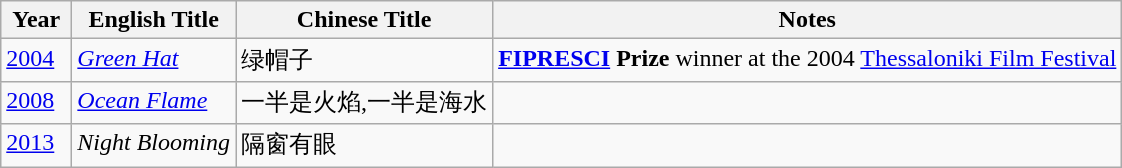<table class="wikitable">
<tr>
<th align="left" valign="top" width="40">Year</th>
<th align="left" valign="top">English Title</th>
<th align="left" valign="top">Chinese Title</th>
<th align="left" valign="top">Notes</th>
</tr>
<tr>
<td align="left" valign="top"><a href='#'>2004</a></td>
<td align="left" valign="top"><em><a href='#'>Green Hat</a></em></td>
<td align="left" valign="top">绿帽子</td>
<td align="left" valign="top"><strong><a href='#'>FIPRESCI</a> Prize</strong> winner at the 2004 <a href='#'>Thessaloniki Film Festival</a></td>
</tr>
<tr>
<td align="left" valign="top"><a href='#'>2008</a></td>
<td align="left" valign="top"><em><a href='#'>Ocean Flame</a></em></td>
<td align="left" valign="top">一半是火焰,一半是海水</td>
<td align="left" valign="top"></td>
</tr>
<tr>
<td align="left" valign="top"><a href='#'>2013</a></td>
<td align="left" valign="top"><em>Night Blooming</em></td>
<td align="left" valign="top">隔窗有眼</td>
<td align="left" valign="top"></td>
</tr>
</table>
